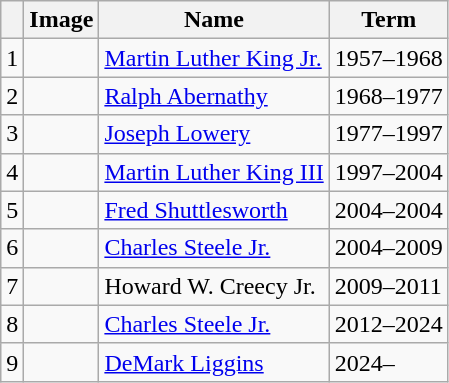<table class="wikitable sortable">
<tr>
<th></th>
<th>Image</th>
<th>Name</th>
<th>Term</th>
</tr>
<tr>
<td>1</td>
<td></td>
<td><a href='#'>Martin Luther King Jr.</a></td>
<td>1957–1968</td>
</tr>
<tr>
<td>2</td>
<td></td>
<td><a href='#'>Ralph Abernathy</a></td>
<td>1968–1977</td>
</tr>
<tr>
<td>3</td>
<td></td>
<td><a href='#'>Joseph Lowery</a></td>
<td>1977–1997</td>
</tr>
<tr>
<td>4</td>
<td></td>
<td><a href='#'>Martin Luther King III</a></td>
<td>1997–2004</td>
</tr>
<tr>
<td>5</td>
<td></td>
<td><a href='#'>Fred Shuttlesworth</a></td>
<td>2004–2004</td>
</tr>
<tr>
<td>6</td>
<td></td>
<td><a href='#'>Charles Steele Jr.</a></td>
<td>2004–2009</td>
</tr>
<tr>
<td>7</td>
<td></td>
<td>Howard W. Creecy Jr.</td>
<td>2009–2011</td>
</tr>
<tr>
<td>8</td>
<td></td>
<td><a href='#'>Charles Steele Jr.</a></td>
<td>2012–2024</td>
</tr>
<tr>
<td>9</td>
<td><a href='#'></a></td>
<td><a href='#'>DeMark Liggins</a></td>
<td>2024–</td>
</tr>
</table>
